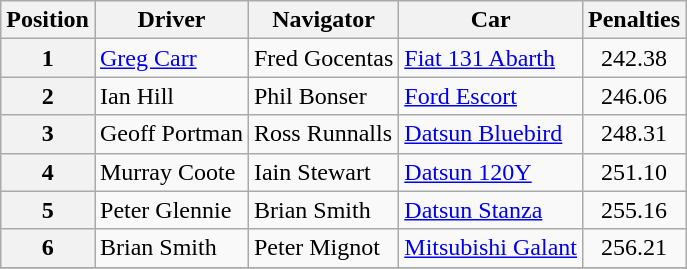<table class="wikitable" border="1">
<tr>
<th>Position</th>
<th>Driver</th>
<th>Navigator</th>
<th>Car</th>
<th>Penalties</th>
</tr>
<tr>
<th>1</th>
<td><a href='#'>Greg Carr</a></td>
<td>Fred Gocentas</td>
<td><a href='#'>Fiat 131 Abarth</a></td>
<td align="center">242.38</td>
</tr>
<tr>
<th>2</th>
<td>Ian Hill</td>
<td>Phil Bonser</td>
<td><a href='#'>Ford Escort</a></td>
<td align="center">246.06</td>
</tr>
<tr>
<th>3</th>
<td>Geoff Portman</td>
<td>Ross Runnalls</td>
<td><a href='#'>Datsun Bluebird</a></td>
<td align="center">248.31</td>
</tr>
<tr>
<th>4</th>
<td>Murray Coote</td>
<td>Iain Stewart</td>
<td><a href='#'>Datsun 120Y</a></td>
<td align="center">251.10</td>
</tr>
<tr>
<th>5</th>
<td>Peter Glennie</td>
<td>Brian Smith</td>
<td><a href='#'>Datsun Stanza</a></td>
<td align="center">255.16</td>
</tr>
<tr>
<th>6</th>
<td>Brian Smith</td>
<td>Peter Mignot</td>
<td><a href='#'>Mitsubishi Galant</a></td>
<td align="center">256.21</td>
</tr>
<tr>
</tr>
</table>
